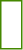<table border=1 style="border:0px">
<tr>
<td style="border:1px solid #448800; padding:0.4em"><br></td>
<td style="border:1px">            </td>
</tr>
</table>
